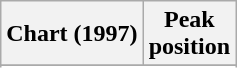<table class="wikitable sortable">
<tr>
<th align="left">Chart (1997)</th>
<th align="center">Peak<br>position</th>
</tr>
<tr>
</tr>
<tr>
</tr>
</table>
